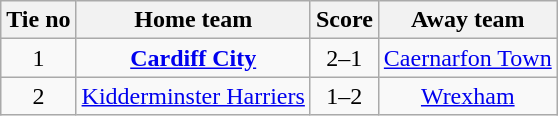<table class="wikitable" style="text-align: center">
<tr>
<th>Tie no</th>
<th>Home team</th>
<th>Score</th>
<th>Away team</th>
</tr>
<tr>
<td>1</td>
<td><strong><a href='#'>Cardiff City</a></strong></td>
<td>2–1</td>
<td><a href='#'>Caernarfon Town</a></td>
</tr>
<tr>
<td>2</td>
<td><a href='#'>Kidderminster Harriers</a></td>
<td>1–2</td>
<td><a href='#'>Wrexham</a></td>
</tr>
</table>
